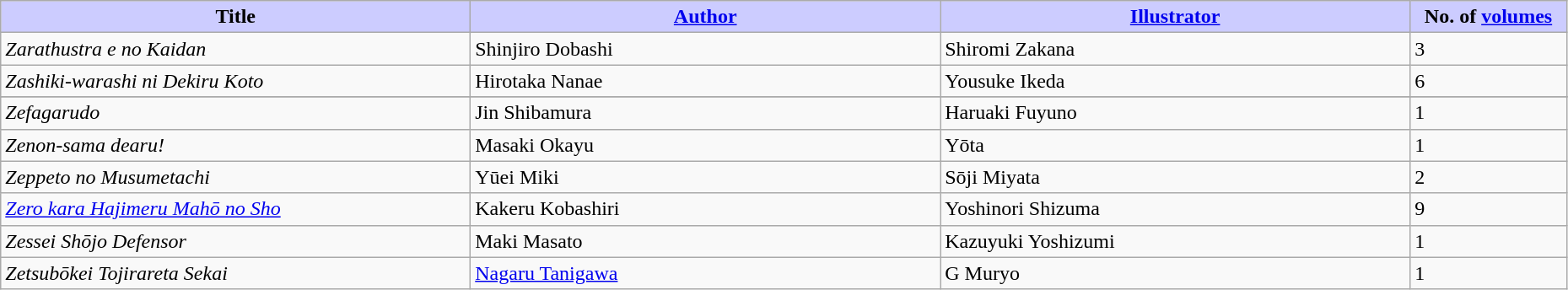<table class="wikitable" style="width: 98%;">
<tr>
<th width=30% style="background:#ccf;">Title</th>
<th width=30% style="background:#ccf;"><a href='#'>Author</a></th>
<th width=30% style="background:#ccf;"><a href='#'>Illustrator</a></th>
<th width=10% style="background:#ccf;">No. of <a href='#'>volumes</a></th>
</tr>
<tr>
<td><em>Zarathustra e no Kaidan</em></td>
<td>Shinjiro Dobashi</td>
<td>Shiromi Zakana</td>
<td>3</td>
</tr>
<tr>
<td><em>Zashiki-warashi ni Dekiru Koto</em></td>
<td>Hirotaka Nanae</td>
<td>Yousuke Ikeda</td>
<td>6</td>
</tr>
<tr>
</tr>
<tr>
<td><em>Zefagarudo</em></td>
<td>Jin Shibamura</td>
<td>Haruaki Fuyuno</td>
<td>1</td>
</tr>
<tr>
<td><em>Zenon-sama dearu!</em></td>
<td>Masaki Okayu</td>
<td>Yōta</td>
<td>1</td>
</tr>
<tr>
<td><em>Zeppeto no Musumetachi</em></td>
<td>Yūei Miki</td>
<td>Sōji Miyata</td>
<td>2</td>
</tr>
<tr>
<td><em><a href='#'>Zero kara Hajimeru Mahō no Sho</a></em></td>
<td>Kakeru Kobashiri</td>
<td>Yoshinori Shizuma</td>
<td>9</td>
</tr>
<tr>
<td><em>Zessei Shōjo Defensor</em></td>
<td>Maki Masato</td>
<td>Kazuyuki Yoshizumi</td>
<td>1</td>
</tr>
<tr>
<td><em>Zetsubōkei Tojirareta Sekai</em></td>
<td><a href='#'>Nagaru Tanigawa</a></td>
<td>G Muryo</td>
<td>1</td>
</tr>
</table>
